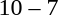<table style="text-align:center">
<tr>
<th width=200></th>
<th width=100></th>
<th width=200></th>
</tr>
<tr>
<td align=right><strong></strong></td>
<td>10 – 7</td>
<td align=left></td>
</tr>
</table>
